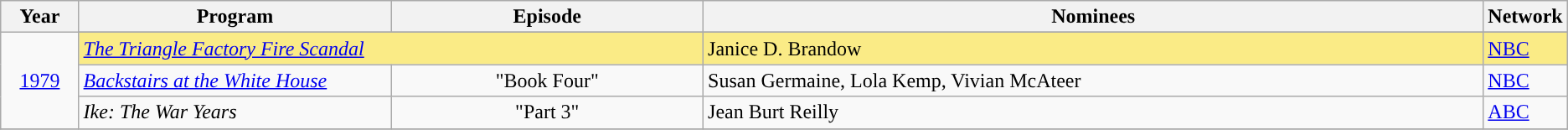<table class="wikitable">
<tr>
<th width="5%">Year</th>
<th width="20%">Program</th>
<th width="20%">Episode</th>
<th width="50%">Nominees</th>
<th width="5%">Network</th>
</tr>
<tr>
<td rowspan="4" style="text-align:center;"><a href='#'>1979</a><br></td>
</tr>
<tr style="background:#FAEB86;">
<td colspan=2><em><a href='#'>The Triangle Factory Fire Scandal</a></em></td>
<td>Janice D. Brandow</td>
<td><a href='#'>NBC</a></td>
</tr>
<tr>
<td><em><a href='#'>Backstairs at the White House</a></em></td>
<td align=center>"Book Four"</td>
<td>Susan Germaine, Lola Kemp, Vivian McAteer</td>
<td><a href='#'>NBC</a></td>
</tr>
<tr>
<td><em>Ike: The War Years</em></td>
<td align=center>"Part 3"</td>
<td>Jean Burt Reilly</td>
<td><a href='#'>ABC</a></td>
</tr>
<tr>
</tr>
</table>
